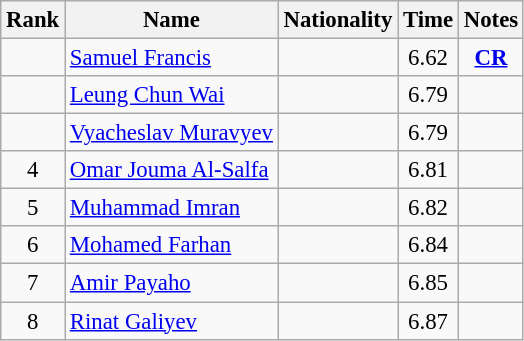<table class="wikitable sortable" style="text-align:center;font-size:95%">
<tr>
<th>Rank</th>
<th>Name</th>
<th>Nationality</th>
<th>Time</th>
<th>Notes</th>
</tr>
<tr>
<td></td>
<td align=left><a href='#'>Samuel Francis</a></td>
<td align=left></td>
<td>6.62</td>
<td><strong><a href='#'>CR</a></strong></td>
</tr>
<tr>
<td></td>
<td align=left><a href='#'>Leung Chun Wai</a></td>
<td align=left></td>
<td>6.79</td>
<td></td>
</tr>
<tr>
<td></td>
<td align=left><a href='#'>Vyacheslav Muravyev</a></td>
<td align=left></td>
<td>6.79</td>
<td></td>
</tr>
<tr>
<td>4</td>
<td align=left><a href='#'>Omar Jouma Al-Salfa</a></td>
<td align=left></td>
<td>6.81</td>
<td></td>
</tr>
<tr>
<td>5</td>
<td align=left><a href='#'>Muhammad Imran</a></td>
<td align=left></td>
<td>6.82</td>
<td></td>
</tr>
<tr>
<td>6</td>
<td align=left><a href='#'>Mohamed Farhan</a></td>
<td align=left></td>
<td>6.84</td>
<td></td>
</tr>
<tr>
<td>7</td>
<td align=left><a href='#'>Amir Payaho</a></td>
<td align=left></td>
<td>6.85</td>
<td></td>
</tr>
<tr>
<td>8</td>
<td align=left><a href='#'>Rinat Galiyev</a></td>
<td align=left></td>
<td>6.87</td>
<td></td>
</tr>
</table>
